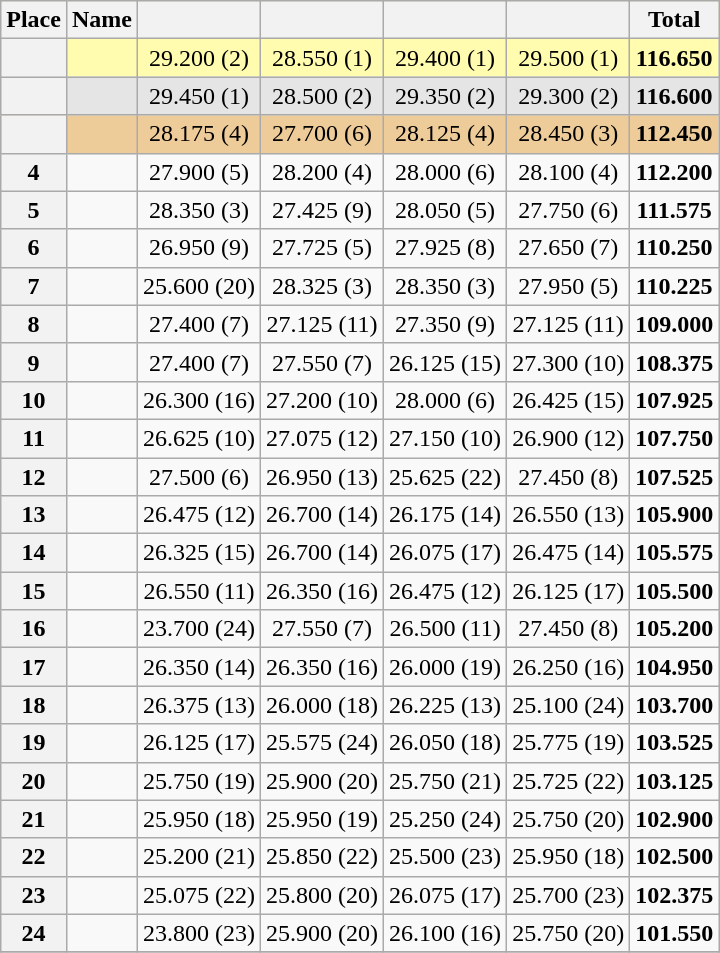<table class="wikitable sortable" style="text-align:center">
<tr bgcolor=fffcaf>
<th scope=col>Place</th>
<th scope=col>Name</th>
<th scope=col></th>
<th scope=col></th>
<th scope=col></th>
<th scope=col></th>
<th scope=col>Total</th>
</tr>
<tr bgcolor=fffcaf>
<th scope=row></th>
<td align=left></td>
<td>29.200 (2)</td>
<td>28.550 (1)</td>
<td>29.400 (1)</td>
<td>29.500 (1)</td>
<td><strong>116.650</strong></td>
</tr>
<tr bgcolor=e5e5e5>
<th scope=row></th>
<td align=left></td>
<td>29.450 (1)</td>
<td>28.500 (2)</td>
<td>29.350 (2)</td>
<td>29.300 (2)</td>
<td><strong>116.600</strong></td>
</tr>
<tr bgcolor=eecc99>
<th scope=row></th>
<td align=left></td>
<td>28.175 (4)</td>
<td>27.700 (6)</td>
<td>28.125 (4)</td>
<td>28.450 (3)</td>
<td><strong>112.450</strong></td>
</tr>
<tr>
<th scope=row><strong>4</strong></th>
<td align=left></td>
<td>27.900 (5)</td>
<td>28.200 (4)</td>
<td>28.000 (6)</td>
<td>28.100 (4)</td>
<td><strong>112.200</strong></td>
</tr>
<tr>
<th scope=row><strong>5</strong></th>
<td align=left></td>
<td>28.350 (3)</td>
<td>27.425 (9)</td>
<td>28.050 (5)</td>
<td>27.750 (6)</td>
<td><strong>111.575</strong></td>
</tr>
<tr>
<th scope=row><strong>6</strong></th>
<td align=left></td>
<td>26.950 (9)</td>
<td>27.725 (5)</td>
<td>27.925 (8)</td>
<td>27.650 (7)</td>
<td><strong>110.250</strong></td>
</tr>
<tr>
<th scope=row><strong>7</strong></th>
<td align=left></td>
<td>25.600 (20)</td>
<td>28.325 (3)</td>
<td>28.350 (3)</td>
<td>27.950 (5)</td>
<td><strong>110.225</strong></td>
</tr>
<tr>
<th scope=row><strong>8</strong></th>
<td align=left></td>
<td>27.400 (7)</td>
<td>27.125 (11)</td>
<td>27.350 (9)</td>
<td>27.125 (11)</td>
<td><strong>109.000</strong></td>
</tr>
<tr>
<th scope=row><strong>9</strong></th>
<td align=left></td>
<td>27.400 (7)</td>
<td>27.550 (7)</td>
<td>26.125 (15)</td>
<td>27.300 (10)</td>
<td><strong>108.375</strong></td>
</tr>
<tr>
<th scope=row><strong>10</strong></th>
<td align=left></td>
<td>26.300 (16)</td>
<td>27.200 (10)</td>
<td>28.000 (6)</td>
<td>26.425 (15)</td>
<td><strong>107.925</strong></td>
</tr>
<tr>
<th scope=row><strong>11</strong></th>
<td align=left></td>
<td>26.625 (10)</td>
<td>27.075 (12)</td>
<td>27.150 (10)</td>
<td>26.900 (12)</td>
<td><strong>107.750</strong></td>
</tr>
<tr>
<th scope=row><strong>12</strong></th>
<td align=left></td>
<td>27.500 (6)</td>
<td>26.950 (13)</td>
<td>25.625 (22)</td>
<td>27.450 (8)</td>
<td><strong>107.525</strong></td>
</tr>
<tr>
<th scope=row><strong>13</strong></th>
<td align=left></td>
<td>26.475 (12)</td>
<td>26.700 (14)</td>
<td>26.175 (14)</td>
<td>26.550 (13)</td>
<td><strong>105.900</strong></td>
</tr>
<tr>
<th scope=row><strong>14</strong></th>
<td align=left></td>
<td>26.325 (15)</td>
<td>26.700 (14)</td>
<td>26.075 (17)</td>
<td>26.475 (14)</td>
<td><strong>105.575</strong></td>
</tr>
<tr>
<th scope=row><strong>15</strong></th>
<td align=left></td>
<td>26.550 (11)</td>
<td>26.350 (16)</td>
<td>26.475 (12)</td>
<td>26.125 (17)</td>
<td><strong>105.500</strong></td>
</tr>
<tr>
<th scope=row><strong>16</strong></th>
<td align=left></td>
<td>23.700 (24)</td>
<td>27.550 (7)</td>
<td>26.500 (11)</td>
<td>27.450 (8)</td>
<td><strong>105.200</strong></td>
</tr>
<tr>
<th scope=row><strong>17</strong></th>
<td align=left></td>
<td>26.350 (14)</td>
<td>26.350 (16)</td>
<td>26.000 (19)</td>
<td>26.250 (16)</td>
<td><strong>104.950</strong></td>
</tr>
<tr>
<th scope=row><strong>18</strong></th>
<td align=left></td>
<td>26.375 (13)</td>
<td>26.000 (18)</td>
<td>26.225 (13)</td>
<td>25.100 (24)</td>
<td><strong>103.700</strong></td>
</tr>
<tr>
<th scope=row><strong>19</strong></th>
<td align=left></td>
<td>26.125 (17)</td>
<td>25.575 (24)</td>
<td>26.050 (18)</td>
<td>25.775 (19)</td>
<td><strong>103.525</strong></td>
</tr>
<tr>
<th scope=row><strong>20</strong></th>
<td align=left></td>
<td>25.750 (19)</td>
<td>25.900 (20)</td>
<td>25.750 (21)</td>
<td>25.725 (22)</td>
<td><strong>103.125</strong></td>
</tr>
<tr>
<th scope=row><strong>21</strong></th>
<td align=left></td>
<td>25.950 (18)</td>
<td>25.950 (19)</td>
<td>25.250 (24)</td>
<td>25.750 (20)</td>
<td><strong>102.900</strong></td>
</tr>
<tr>
<th scope=row><strong>22</strong></th>
<td align=left></td>
<td>25.200 (21)</td>
<td>25.850 (22)</td>
<td>25.500 (23)</td>
<td>25.950 (18)</td>
<td><strong>102.500</strong></td>
</tr>
<tr>
<th scope=row><strong>23</strong></th>
<td align=left></td>
<td>25.075 (22)</td>
<td>25.800 (20)</td>
<td>26.075 (17)</td>
<td>25.700 (23)</td>
<td><strong>102.375</strong></td>
</tr>
<tr>
<th scope=row><strong>24</strong></th>
<td align=left></td>
<td>23.800 (23)</td>
<td>25.900 (20)</td>
<td>26.100 (16)</td>
<td>25.750 (20)</td>
<td><strong>101.550</strong></td>
</tr>
<tr>
</tr>
</table>
